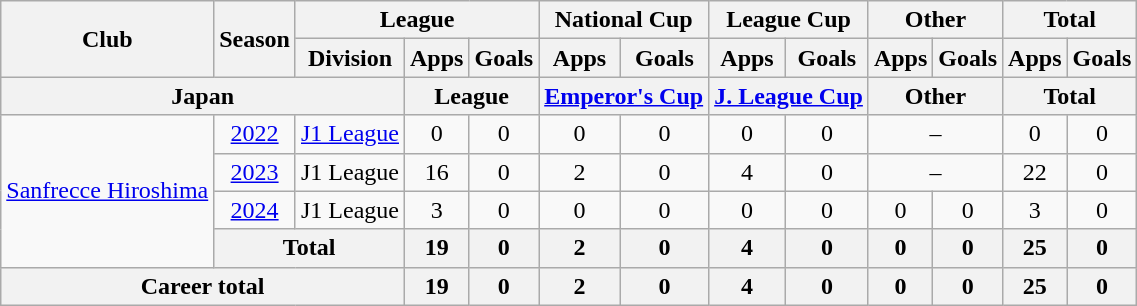<table class="wikitable" style="text-align:center">
<tr>
<th rowspan=2>Club</th>
<th rowspan=2>Season</th>
<th colspan=3>League</th>
<th colspan=2>National Cup</th>
<th colspan=2>League Cup</th>
<th colspan=2>Other</th>
<th colspan=2>Total</th>
</tr>
<tr>
<th>Division</th>
<th>Apps</th>
<th>Goals</th>
<th>Apps</th>
<th>Goals</th>
<th>Apps</th>
<th>Goals</th>
<th>Apps</th>
<th>Goals</th>
<th>Apps</th>
<th>Goals</th>
</tr>
<tr>
<th colspan=3>Japan</th>
<th colspan=2>League</th>
<th colspan=2><a href='#'>Emperor's Cup</a></th>
<th colspan=2><a href='#'>J. League Cup</a></th>
<th colspan=2>Other</th>
<th colspan=2>Total</th>
</tr>
<tr>
<td rowspan="4"><a href='#'>Sanfrecce Hiroshima</a></td>
<td><a href='#'>2022</a></td>
<td><a href='#'>J1 League</a></td>
<td>0</td>
<td>0</td>
<td>0</td>
<td>0</td>
<td>0</td>
<td>0</td>
<td colspan="2">–</td>
<td>0</td>
<td>0</td>
</tr>
<tr>
<td><a href='#'>2023</a></td>
<td>J1 League</td>
<td>16</td>
<td>0</td>
<td>2</td>
<td>0</td>
<td>4</td>
<td>0</td>
<td colspan="2">–</td>
<td>22</td>
<td>0</td>
</tr>
<tr>
<td><a href='#'>2024</a></td>
<td>J1 League</td>
<td>3</td>
<td>0</td>
<td>0</td>
<td>0</td>
<td>0</td>
<td>0</td>
<td>0</td>
<td>0</td>
<td>3</td>
<td>0</td>
</tr>
<tr>
<th colspan="2">Total</th>
<th>19</th>
<th>0</th>
<th>2</th>
<th>0</th>
<th>4</th>
<th>0</th>
<th>0</th>
<th>0</th>
<th>25</th>
<th>0</th>
</tr>
<tr>
<th colspan=3>Career total</th>
<th>19</th>
<th>0</th>
<th>2</th>
<th>0</th>
<th>4</th>
<th>0</th>
<th>0</th>
<th>0</th>
<th>25</th>
<th>0</th>
</tr>
</table>
